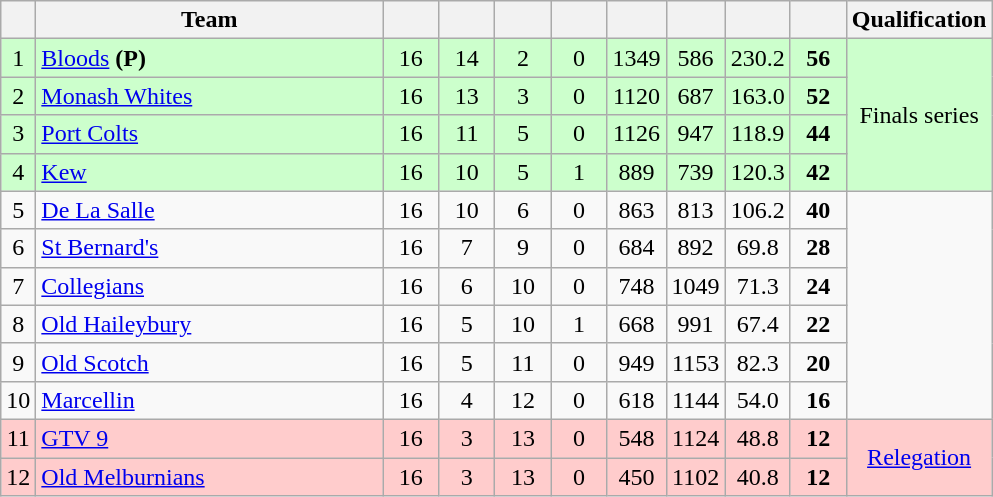<table class="wikitable" style="text-align:center; margin-bottom:0">
<tr>
<th style="width:10px"></th>
<th style="width:35%;">Team</th>
<th style="width:30px;"></th>
<th style="width:30px;"></th>
<th style="width:30px;"></th>
<th style="width:30px;"></th>
<th style="width:30px;"></th>
<th style="width:30px;"></th>
<th style="width:30px;"></th>
<th style="width:30px;"></th>
<th>Qualification</th>
</tr>
<tr style="background:#ccffcc;">
<td>1</td>
<td style="text-align:left;"><a href='#'>Bloods</a> <strong>(P)</strong></td>
<td>16</td>
<td>14</td>
<td>2</td>
<td>0</td>
<td>1349</td>
<td>586</td>
<td>230.2</td>
<td><strong>56</strong></td>
<td rowspan=4>Finals series</td>
</tr>
<tr style="background:#ccffcc;">
<td>2</td>
<td style="text-align:left;"><a href='#'>Monash Whites</a></td>
<td>16</td>
<td>13</td>
<td>3</td>
<td>0</td>
<td>1120</td>
<td>687</td>
<td>163.0</td>
<td><strong>52</strong></td>
</tr>
<tr style="background:#ccffcc;">
<td>3</td>
<td style="text-align:left;"><a href='#'>Port Colts</a></td>
<td>16</td>
<td>11</td>
<td>5</td>
<td>0</td>
<td>1126</td>
<td>947</td>
<td>118.9</td>
<td><strong>44</strong></td>
</tr>
<tr style="background:#ccffcc;">
<td>4</td>
<td style="text-align:left;"><a href='#'>Kew</a></td>
<td>16</td>
<td>10</td>
<td>5</td>
<td>1</td>
<td>889</td>
<td>739</td>
<td>120.3</td>
<td><strong>42</strong></td>
</tr>
<tr>
<td>5</td>
<td style="text-align:left;"><a href='#'>De La Salle</a></td>
<td>16</td>
<td>10</td>
<td>6</td>
<td>0</td>
<td>863</td>
<td>813</td>
<td>106.2</td>
<td><strong>40</strong></td>
</tr>
<tr>
<td>6</td>
<td style="text-align:left;"><a href='#'>St Bernard's</a></td>
<td>16</td>
<td>7</td>
<td>9</td>
<td>0</td>
<td>684</td>
<td>892</td>
<td>69.8</td>
<td><strong>28</strong></td>
</tr>
<tr>
<td>7</td>
<td style="text-align:left;"><a href='#'>Collegians</a></td>
<td>16</td>
<td>6</td>
<td>10</td>
<td>0</td>
<td>748</td>
<td>1049</td>
<td>71.3</td>
<td><strong>24</strong></td>
</tr>
<tr>
<td>8</td>
<td style="text-align:left;"><a href='#'>Old Haileybury</a></td>
<td>16</td>
<td>5</td>
<td>10</td>
<td>1</td>
<td>668</td>
<td>991</td>
<td>67.4</td>
<td><strong>22</strong></td>
</tr>
<tr>
<td>9</td>
<td style="text-align:left;"><a href='#'>Old Scotch</a></td>
<td>16</td>
<td>5</td>
<td>11</td>
<td>0</td>
<td>949</td>
<td>1153</td>
<td>82.3</td>
<td><strong>20</strong></td>
</tr>
<tr>
<td>10</td>
<td style="text-align:left;"><a href='#'>Marcellin</a></td>
<td>16</td>
<td>4</td>
<td>12</td>
<td>0</td>
<td>618</td>
<td>1144</td>
<td>54.0</td>
<td><strong>16</strong></td>
</tr>
<tr style="background:#FFCCCC;">
<td>11</td>
<td style="text-align:left;"><a href='#'>GTV 9</a></td>
<td>16</td>
<td>3</td>
<td>13</td>
<td>0</td>
<td>548</td>
<td>1124</td>
<td>48.8</td>
<td><strong>12</strong></td>
<td rowspan=2><a href='#'>Relegation</a></td>
</tr>
<tr style="background:#FFCCCC;">
<td>12</td>
<td style="text-align:left;"><a href='#'>Old Melburnians</a></td>
<td>16</td>
<td>3</td>
<td>13</td>
<td>0</td>
<td>450</td>
<td>1102</td>
<td>40.8</td>
<td><strong>12</strong></td>
</tr>
</table>
